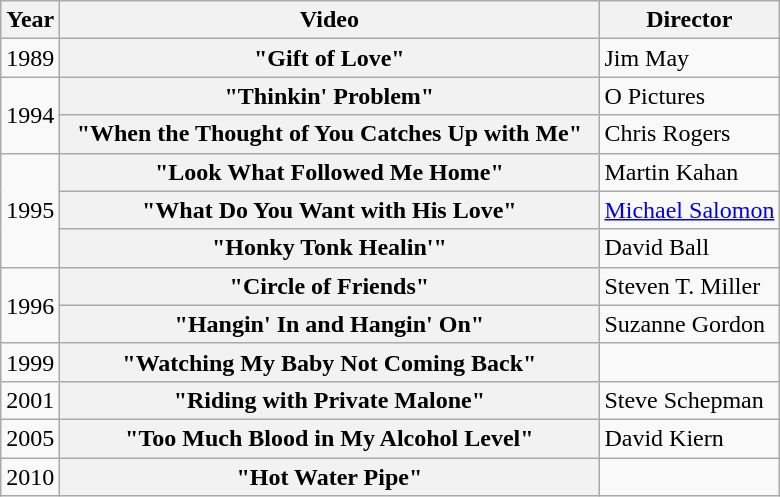<table class="wikitable plainrowheaders">
<tr>
<th>Year</th>
<th style="width:22em;">Video</th>
<th>Director</th>
</tr>
<tr>
<td>1989</td>
<th scope="row">"Gift of Love"</th>
<td>Jim May</td>
</tr>
<tr>
<td rowspan="2">1994</td>
<th scope="row">"Thinkin' Problem"</th>
<td>O Pictures</td>
</tr>
<tr>
<th scope="row">"When the Thought of You Catches Up with Me"</th>
<td>Chris Rogers</td>
</tr>
<tr>
<td rowspan="3">1995</td>
<th scope="row">"Look What Followed Me Home"</th>
<td>Martin Kahan</td>
</tr>
<tr>
<th scope="row">"What Do You Want with His Love"</th>
<td><a href='#'>Michael Salomon</a></td>
</tr>
<tr>
<th scope="row">"Honky Tonk Healin'"</th>
<td>David Ball</td>
</tr>
<tr>
<td rowspan="2">1996</td>
<th scope="row">"Circle of Friends"</th>
<td>Steven T. Miller</td>
</tr>
<tr>
<th scope="row">"Hangin' In and Hangin' On"</th>
<td>Suzanne Gordon</td>
</tr>
<tr>
<td>1999</td>
<th scope="row">"Watching My Baby Not Coming Back"</th>
<td></td>
</tr>
<tr>
<td>2001</td>
<th scope="row">"Riding with Private Malone"</th>
<td>Steve Schepman</td>
</tr>
<tr>
<td>2005</td>
<th scope="row">"Too Much Blood in My Alcohol Level"</th>
<td>David Kiern</td>
</tr>
<tr>
<td>2010</td>
<th scope="row">"Hot Water Pipe"</th>
<td></td>
</tr>
</table>
